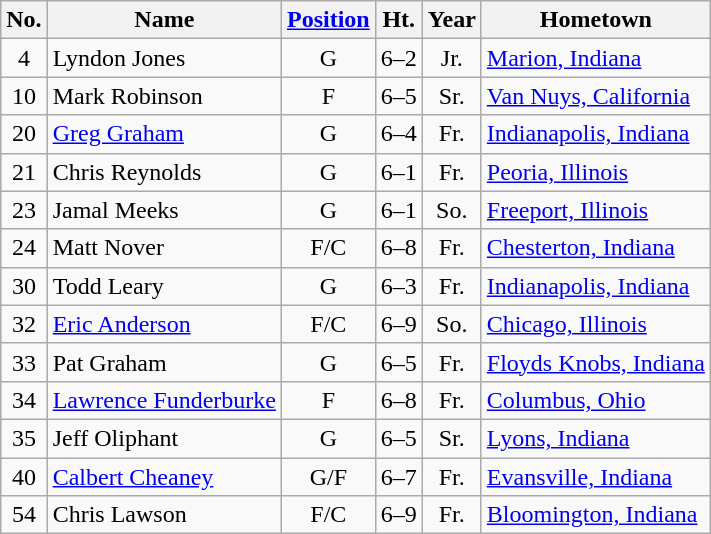<table class="wikitable" style="text-align:center">
<tr>
<th>No.</th>
<th>Name</th>
<th><a href='#'>Position</a></th>
<th>Ht.</th>
<th>Year</th>
<th>Hometown</th>
</tr>
<tr>
<td>4</td>
<td style="text-align:left">Lyndon Jones</td>
<td>G</td>
<td>6–2</td>
<td>Jr.</td>
<td style="text-align:left"><a href='#'>Marion, Indiana</a></td>
</tr>
<tr>
<td>10</td>
<td style="text-align:left">Mark Robinson</td>
<td>F</td>
<td>6–5</td>
<td>Sr.</td>
<td style="text-align:left"><a href='#'>Van Nuys, California</a></td>
</tr>
<tr>
<td>20</td>
<td style="text-align:left"><a href='#'>Greg Graham</a></td>
<td>G</td>
<td>6–4</td>
<td>Fr.</td>
<td style="text-align:left"><a href='#'>Indianapolis, Indiana</a></td>
</tr>
<tr>
<td>21</td>
<td style="text-align:left">Chris Reynolds</td>
<td>G</td>
<td>6–1</td>
<td>Fr.</td>
<td style="text-align:left"><a href='#'>Peoria, Illinois</a></td>
</tr>
<tr>
<td>23</td>
<td style="text-align:left">Jamal Meeks</td>
<td>G</td>
<td>6–1</td>
<td>So.</td>
<td style="text-align:left"><a href='#'>Freeport, Illinois</a></td>
</tr>
<tr>
<td>24</td>
<td style="text-align:left">Matt Nover</td>
<td>F/C</td>
<td>6–8</td>
<td>Fr.</td>
<td style="text-align:left"><a href='#'>Chesterton, Indiana</a></td>
</tr>
<tr>
<td>30</td>
<td style="text-align:left">Todd Leary</td>
<td>G</td>
<td>6–3</td>
<td>Fr.</td>
<td style="text-align:left"><a href='#'>Indianapolis, Indiana</a></td>
</tr>
<tr>
<td>32</td>
<td style="text-align:left"><a href='#'>Eric Anderson</a></td>
<td>F/C</td>
<td>6–9</td>
<td>So.</td>
<td style="text-align:left"><a href='#'>Chicago, Illinois</a></td>
</tr>
<tr>
<td>33</td>
<td style="text-align:left">Pat Graham</td>
<td>G</td>
<td>6–5</td>
<td>Fr.</td>
<td style="text-align:left"><a href='#'>Floyds Knobs, Indiana</a></td>
</tr>
<tr>
<td>34</td>
<td style="text-align:left"><a href='#'>Lawrence Funderburke</a></td>
<td>F</td>
<td>6–8</td>
<td>Fr.</td>
<td style="text-align:left"><a href='#'>Columbus, Ohio</a></td>
</tr>
<tr>
<td>35</td>
<td style="text-align:left">Jeff Oliphant</td>
<td>G</td>
<td>6–5</td>
<td>Sr.</td>
<td style="text-align:left"><a href='#'>Lyons, Indiana</a></td>
</tr>
<tr>
<td>40</td>
<td style="text-align:left"><a href='#'>Calbert Cheaney</a></td>
<td>G/F</td>
<td>6–7</td>
<td>Fr.</td>
<td style="text-align:left"><a href='#'>Evansville, Indiana</a></td>
</tr>
<tr>
<td>54</td>
<td style="text-align:left">Chris Lawson</td>
<td>F/C</td>
<td>6–9</td>
<td>Fr.</td>
<td style="text-align:left"><a href='#'>Bloomington, Indiana</a></td>
</tr>
</table>
